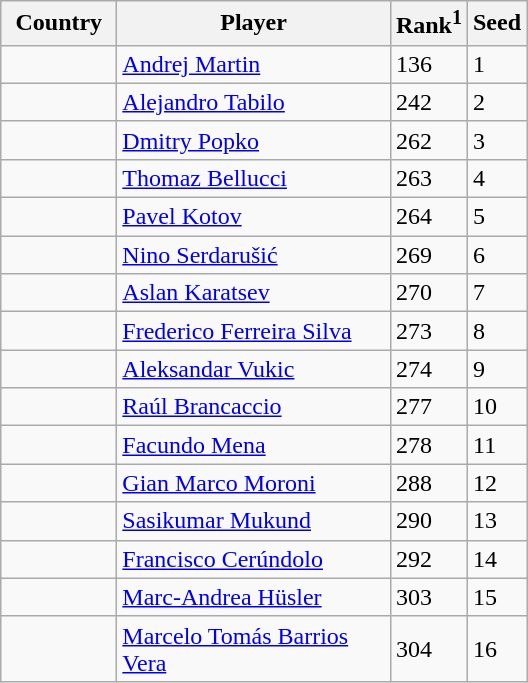<table class="sortable wikitable">
<tr>
<th width="70">Country</th>
<th width="175">Player</th>
<th>Rank<sup>1</sup></th>
<th>Seed</th>
</tr>
<tr>
<td></td>
<td><a href='#'>Andrej Martin</a></td>
<td>136</td>
<td>1</td>
</tr>
<tr>
<td></td>
<td><a href='#'>Alejandro Tabilo</a></td>
<td>242</td>
<td>2</td>
</tr>
<tr>
<td></td>
<td><a href='#'>Dmitry Popko</a></td>
<td>262</td>
<td>3</td>
</tr>
<tr>
<td></td>
<td><a href='#'>Thomaz Bellucci</a></td>
<td>263</td>
<td>4</td>
</tr>
<tr>
<td></td>
<td><a href='#'>Pavel Kotov</a></td>
<td>264</td>
<td>5</td>
</tr>
<tr>
<td></td>
<td><a href='#'>Nino Serdarušić</a></td>
<td>269</td>
<td>6</td>
</tr>
<tr>
<td></td>
<td><a href='#'>Aslan Karatsev</a></td>
<td>270</td>
<td>7</td>
</tr>
<tr>
<td></td>
<td><a href='#'>Frederico Ferreira Silva</a></td>
<td>273</td>
<td>8</td>
</tr>
<tr>
<td></td>
<td><a href='#'>Aleksandar Vukic</a></td>
<td>274</td>
<td>9</td>
</tr>
<tr>
<td></td>
<td><a href='#'>Raúl Brancaccio</a></td>
<td>277</td>
<td>10</td>
</tr>
<tr>
<td></td>
<td><a href='#'>Facundo Mena</a></td>
<td>278</td>
<td>11</td>
</tr>
<tr>
<td></td>
<td><a href='#'>Gian Marco Moroni</a></td>
<td>288</td>
<td>12</td>
</tr>
<tr>
<td></td>
<td><a href='#'>Sasikumar Mukund</a></td>
<td>290</td>
<td>13</td>
</tr>
<tr>
<td></td>
<td><a href='#'>Francisco Cerúndolo</a></td>
<td>292</td>
<td>14</td>
</tr>
<tr>
<td></td>
<td><a href='#'>Marc-Andrea Hüsler</a></td>
<td>303</td>
<td>15</td>
</tr>
<tr>
<td></td>
<td><a href='#'>Marcelo Tomás Barrios Vera</a></td>
<td>304</td>
<td>16</td>
</tr>
</table>
